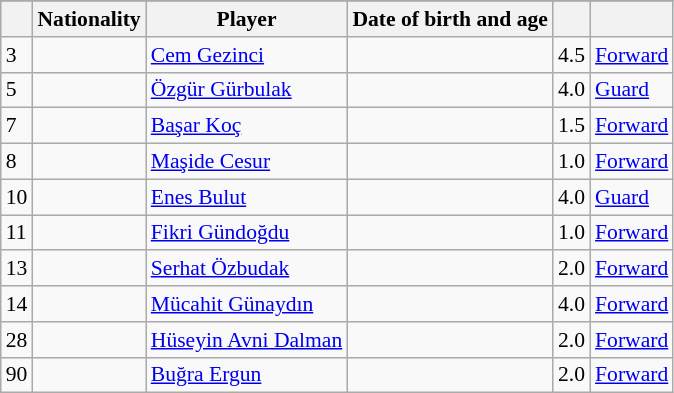<table class=wikitable style="font-size:90%">
<tr bgcolor=#F2F2F2 style="text-align:center; font-size:90%;">
</tr>
<tr bgcolor=#ADEBFD>
<th></th>
<th>Nationality</th>
<th>Player</th>
<th>Date of birth and age</th>
<th></th>
<th></th>
</tr>
<tr>
<td>3</td>
<td></td>
<td><a href='#'>Cem Gezinci</a></td>
<td align=right></td>
<td>4.5</td>
<td><a href='#'>Forward</a></td>
</tr>
<tr>
<td>5</td>
<td></td>
<td><a href='#'>Özgür Gürbulak</a></td>
<td align=right></td>
<td>4.0</td>
<td><a href='#'>Guard</a></td>
</tr>
<tr>
<td>7</td>
<td></td>
<td><a href='#'>Başar Koç</a></td>
<td align=right></td>
<td>1.5</td>
<td><a href='#'>Forward</a></td>
</tr>
<tr>
<td>8</td>
<td></td>
<td><a href='#'>Maşide Cesur</a></td>
<td align=right></td>
<td>1.0</td>
<td><a href='#'>Forward</a></td>
</tr>
<tr>
<td>10</td>
<td></td>
<td><a href='#'>Enes Bulut</a></td>
<td align=right></td>
<td>4.0</td>
<td><a href='#'>Guard</a></td>
</tr>
<tr>
<td>11</td>
<td></td>
<td><a href='#'>Fikri Gündoğdu</a></td>
<td align=right></td>
<td>1.0</td>
<td><a href='#'>Forward</a></td>
</tr>
<tr>
<td>13</td>
<td></td>
<td><a href='#'>Serhat Özbudak</a></td>
<td align=right></td>
<td>2.0</td>
<td><a href='#'>Forward</a></td>
</tr>
<tr>
<td>14</td>
<td></td>
<td><a href='#'>Mücahit Günaydın</a></td>
<td align=right></td>
<td>4.0</td>
<td><a href='#'>Forward</a></td>
</tr>
<tr>
<td>28</td>
<td></td>
<td><a href='#'>Hüseyin Avni Dalman</a></td>
<td align=right></td>
<td>2.0</td>
<td><a href='#'>Forward</a></td>
</tr>
<tr>
<td>90</td>
<td></td>
<td><a href='#'>Buğra Ergun</a></td>
<td align=right></td>
<td>2.0</td>
<td><a href='#'>Forward</a></td>
</tr>
</table>
